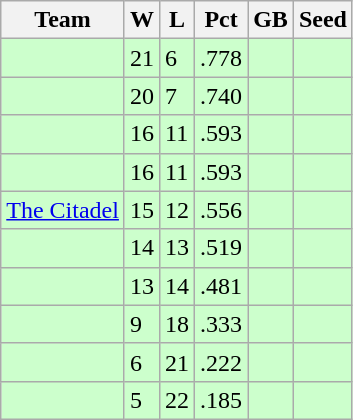<table class="wikitable">
<tr>
<th>Team</th>
<th>W</th>
<th>L</th>
<th>Pct</th>
<th>GB</th>
<th>Seed</th>
</tr>
<tr bgcolor="#ccffcc">
<td></td>
<td>21</td>
<td>6</td>
<td>.778</td>
<td></td>
<td></td>
</tr>
<tr bgcolor="#ccffcc">
<td></td>
<td>20</td>
<td>7</td>
<td>.740</td>
<td></td>
<td></td>
</tr>
<tr bgcolor="#ccffcc">
<td></td>
<td>16</td>
<td>11</td>
<td>.593</td>
<td></td>
<td></td>
</tr>
<tr bgcolor="#ccffcc">
<td></td>
<td>16</td>
<td>11</td>
<td>.593</td>
<td></td>
<td></td>
</tr>
<tr bgcolor="#ccffcc">
<td><a href='#'>The Citadel</a></td>
<td>15</td>
<td>12</td>
<td>.556</td>
<td></td>
<td></td>
</tr>
<tr bgcolor="#ccffcc">
<td></td>
<td>14</td>
<td>13</td>
<td>.519</td>
<td></td>
<td></td>
</tr>
<tr bgcolor="#ccffcc">
<td></td>
<td>13</td>
<td>14</td>
<td>.481</td>
<td></td>
<td></td>
</tr>
<tr bgcolor="#ccffcc">
<td></td>
<td>9</td>
<td>18</td>
<td>.333</td>
<td></td>
<td></td>
</tr>
<tr bgcolor="#ccffcc">
<td></td>
<td>6</td>
<td>21</td>
<td>.222</td>
<td></td>
<td></td>
</tr>
<tr bgcolor="#ccffcc">
<td></td>
<td>5</td>
<td>22</td>
<td>.185</td>
<td></td>
<td></td>
</tr>
</table>
